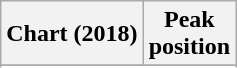<table class="wikitable plainrowheaders sortable" style="text-align:center;">
<tr>
<th scope="col">Chart (2018)</th>
<th scope="col">Peak<br>position</th>
</tr>
<tr>
</tr>
<tr>
</tr>
</table>
